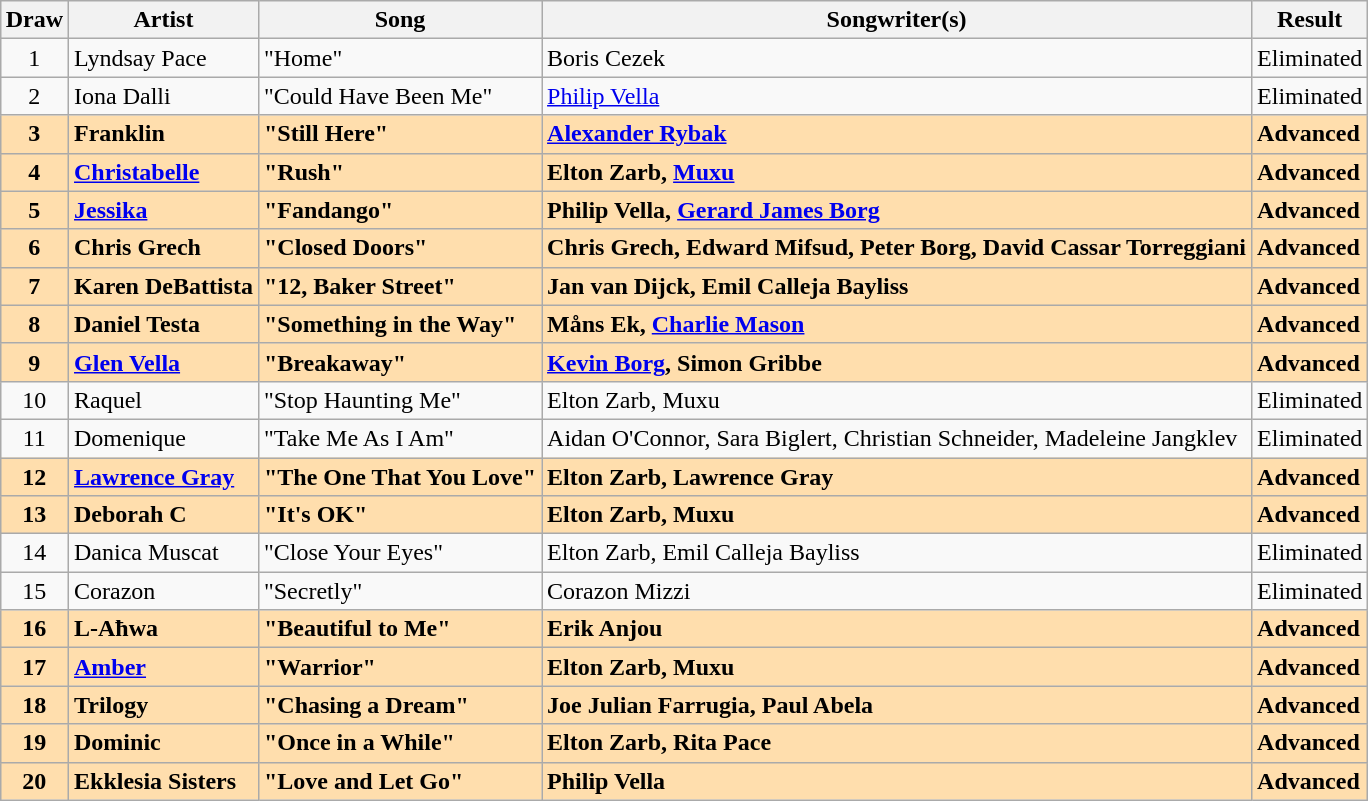<table class="sortable wikitable" style="margin: 1em auto 1em auto; text-align:center">
<tr>
<th>Draw</th>
<th>Artist</th>
<th>Song</th>
<th>Songwriter(s)</th>
<th>Result</th>
</tr>
<tr>
<td>1</td>
<td align="left">Lyndsay Pace</td>
<td align="left">"Home"</td>
<td align="left">Boris Cezek</td>
<td align="left">Eliminated</td>
</tr>
<tr>
<td>2</td>
<td align="left">Iona Dalli</td>
<td align="left">"Could Have Been Me"</td>
<td align="left"><a href='#'>Philip Vella</a></td>
<td align="left">Eliminated</td>
</tr>
<tr style="font-weight:bold; background:navajowhite;">
<td>3</td>
<td align="left">Franklin</td>
<td align="left">"Still Here"</td>
<td align="left"><a href='#'>Alexander Rybak</a></td>
<td align="left">Advanced</td>
</tr>
<tr style="font-weight:bold; background:navajowhite;">
<td>4</td>
<td align="left"><a href='#'>Christabelle</a></td>
<td align="left">"Rush"</td>
<td align="left">Elton Zarb, <a href='#'>Muxu</a></td>
<td align="left">Advanced</td>
</tr>
<tr style="font-weight:bold; background:navajowhite;">
<td>5</td>
<td align="left"><a href='#'>Jessika</a></td>
<td align="left">"Fandango"</td>
<td align="left">Philip Vella, <a href='#'>Gerard James Borg</a></td>
<td align="left">Advanced</td>
</tr>
<tr style="font-weight:bold; background:navajowhite;">
<td>6</td>
<td align="left">Chris Grech</td>
<td align="left">"Closed Doors"</td>
<td align="left">Chris Grech, Edward Mifsud, Peter Borg, David Cassar Torreggiani</td>
<td align="left">Advanced</td>
</tr>
<tr style="font-weight:bold; background:navajowhite;">
<td>7</td>
<td align="left">Karen DeBattista</td>
<td align="left">"12, Baker Street"</td>
<td align="left">Jan van Dijck, Emil Calleja Bayliss</td>
<td align="left">Advanced</td>
</tr>
<tr style="font-weight:bold; background:navajowhite;">
<td>8</td>
<td align="left">Daniel Testa</td>
<td align="left">"Something in the Way"</td>
<td align="left">Måns Ek, <a href='#'>Charlie Mason</a></td>
<td align="left">Advanced</td>
</tr>
<tr style="font-weight:bold; background:navajowhite;">
<td>9</td>
<td align="left"><a href='#'>Glen Vella</a></td>
<td align="left">"Breakaway"</td>
<td align="left"><a href='#'>Kevin Borg</a>, Simon Gribbe</td>
<td align="left">Advanced</td>
</tr>
<tr>
<td>10</td>
<td align="left">Raquel</td>
<td align="left">"Stop Haunting Me"</td>
<td align="left">Elton Zarb, Muxu</td>
<td align="left">Eliminated</td>
</tr>
<tr>
<td>11</td>
<td align="left">Domenique</td>
<td align="left">"Take Me As I Am"</td>
<td align="left">Aidan O'Connor, Sara Biglert, Christian Schneider, Madeleine Jangklev</td>
<td align="left">Eliminated</td>
</tr>
<tr style="font-weight:bold; background:navajowhite;">
<td>12</td>
<td align="left"><a href='#'>Lawrence Gray</a></td>
<td align="left">"The One That You Love"</td>
<td align="left">Elton Zarb, Lawrence Gray</td>
<td align="left">Advanced</td>
</tr>
<tr style="font-weight:bold; background:navajowhite;">
<td>13</td>
<td align="left">Deborah C</td>
<td align="left">"It's OK"</td>
<td align="left">Elton Zarb, Muxu</td>
<td align="left">Advanced</td>
</tr>
<tr>
<td>14</td>
<td align="left">Danica Muscat</td>
<td align="left">"Close Your Eyes"</td>
<td align="left">Elton Zarb, Emil Calleja Bayliss</td>
<td align="left">Eliminated</td>
</tr>
<tr>
<td>15</td>
<td align="left">Corazon</td>
<td align="left">"Secretly"</td>
<td align="left">Corazon Mizzi</td>
<td align="left">Eliminated</td>
</tr>
<tr style="font-weight:bold; background:navajowhite;">
<td>16</td>
<td align="left">L-Aħwa</td>
<td align="left">"Beautiful to Me"</td>
<td align="left">Erik Anjou</td>
<td align="left">Advanced</td>
</tr>
<tr style="font-weight:bold; background:navajowhite;">
<td>17</td>
<td align="left"><a href='#'>Amber</a></td>
<td align="left">"Warrior"</td>
<td align="left">Elton Zarb, Muxu</td>
<td align="left">Advanced</td>
</tr>
<tr style="font-weight:bold; background:navajowhite;">
<td>18</td>
<td align="left">Trilogy</td>
<td align="left">"Chasing a Dream"</td>
<td align="left">Joe Julian Farrugia, Paul Abela</td>
<td align="left">Advanced</td>
</tr>
<tr style="font-weight:bold; background:navajowhite;">
<td>19</td>
<td align="left">Dominic</td>
<td align="left">"Once in a While"</td>
<td align="left">Elton Zarb, Rita Pace</td>
<td align="left">Advanced</td>
</tr>
<tr style="font-weight:bold; background:navajowhite;">
<td>20</td>
<td align="left">Ekklesia Sisters</td>
<td align="left">"Love and Let Go"</td>
<td align="left">Philip Vella</td>
<td align="left">Advanced</td>
</tr>
</table>
